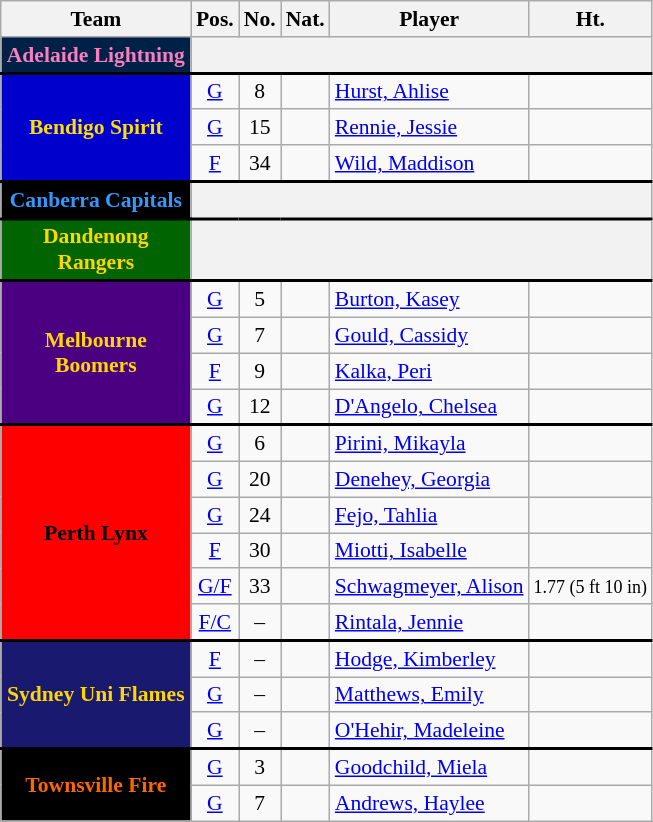<table class="wikitable sortable" style="text-align: left;font-size:90%;">
<tr>
<th style="text-align: center" width="120">Team</th>
<th style="text-align: center">Pos.</th>
<th style="text-align: center">No.</th>
<th>Nat.</th>
<th>Player</th>
<th>Ht.</th>
</tr>
<tr>
<th rowspan="1" style="background-color: #002147; color: #F77FBE">Adelaide Lightning</th>
<th colspan="5" style="text-align: center"></th>
</tr>
<tr style = "border-top:2px solid black;">
<th rowspan="3" style="background-color: #0000CD; color: #FEDF00">Bendigo Spirit</th>
<td style="text-align: center"><a href='#'>G</a></td>
<td style="text-align: center">8</td>
<td style="text-align: center"></td>
<td><a href='#'>Hurst, Ahlise</a></td>
<td style="text-align: center"><small></small></td>
</tr>
<tr>
<td style="text-align: center"><a href='#'>G</a></td>
<td style="text-align: center">15</td>
<td style="text-align: center"></td>
<td><a href='#'>Rennie, Jessie</a></td>
<td style="text-align: center"><small></small></td>
</tr>
<tr>
<td style="text-align: center"><a href='#'>F</a></td>
<td style="text-align: center">34</td>
<td style="text-align: center"></td>
<td><a href='#'>Wild, Maddison</a></td>
<td style="text-align: center"><small></small></td>
</tr>
<tr style = "border-top:2px solid black;">
<th style="background-color:black; color: #3399FF">Canberra Capitals</th>
<th colspan="5" style="text-align: center"></th>
</tr>
<tr style = "border-top:2px solid black;">
<th style="background-color: #006400; color:gold">Dandenong Rangers</th>
<th colspan="5" style="text-align: center"></th>
</tr>
<tr style = "border-top:2px solid black;">
<th rowspan="4" style="background-color:indigo; color:gold">Melbourne Boomers</th>
<td style="text-align: center"><a href='#'>G</a></td>
<td style="text-align: center">5</td>
<td style="text-align: center"></td>
<td><a href='#'>Burton, Kasey</a></td>
<td style="text-align: center"><small></small></td>
</tr>
<tr>
<td style="text-align: center"><a href='#'>G</a></td>
<td style="text-align: center">7</td>
<td style="text-align: center"></td>
<td><a href='#'>Gould, Cassidy</a></td>
<td style="text-align: center"><small></small></td>
</tr>
<tr>
<td style="text-align: center"><a href='#'>F</a></td>
<td style="text-align: center">9</td>
<td style="text-align: center"></td>
<td><a href='#'>Kalka, Peri</a></td>
<td style="text-align: center"><small></small></td>
</tr>
<tr>
<td style="text-align: center"><a href='#'>G</a></td>
<td style="text-align: center">12</td>
<td style="text-align: center"></td>
<td><a href='#'>D'Angelo, Chelsea</a></td>
<td style="text-align: center"><small></small></td>
</tr>
<tr style = "border-top:2px solid black;">
<th rowspan="6" style="background-color:red; color:black">Perth Lynx</th>
<td style="text-align: center"><a href='#'>G</a></td>
<td style="text-align: center">6</td>
<td style="text-align: center"></td>
<td><a href='#'>Pirini, Mikayla</a></td>
<td style="text-align: center"><small></small></td>
</tr>
<tr>
<td style="text-align: center"><a href='#'>G</a></td>
<td style="text-align: center">20</td>
<td style="text-align: center"></td>
<td><a href='#'>Denehey, Georgia</a></td>
<td style="text-align: center"><small></small></td>
</tr>
<tr>
<td style="text-align: center"><a href='#'>G</a></td>
<td style="text-align: center">24</td>
<td style="text-align: center"></td>
<td><a href='#'>Fejo, Tahlia</a></td>
<td style="text-align: center"><small></small></td>
</tr>
<tr>
<td style="text-align: center"><a href='#'>F</a></td>
<td style="text-align: center">30</td>
<td style="text-align: center"></td>
<td><a href='#'>Miotti, Isabelle</a></td>
<td style="text-align: center"><small></small></td>
</tr>
<tr>
<td style="text-align: center"><a href='#'>G/F</a></td>
<td style="text-align: center">33</td>
<td style="text-align: center"></td>
<td><a href='#'>Schwagmeyer, Alison</a></td>
<td style="text-align: center"><small> 1.77 (5 ft 10 in) </small></td>
</tr>
<tr>
<td style="text-align: center"><a href='#'>F/C</a></td>
<td style="text-align: center">–</td>
<td style="text-align: center"></td>
<td><a href='#'>Rintala, Jennie</a></td>
<td style="text-align: center"><small></small></td>
</tr>
<tr style = "border-top:2px solid black;">
<th rowspan="3" style="background-color:midnightblue; color:gold">Sydney Uni Flames</th>
<td style="text-align: center"><a href='#'>F</a></td>
<td style="text-align: center">–</td>
<td style="text-align: center"></td>
<td><a href='#'>Hodge, Kimberley</a></td>
<td style="text-align: center"><small></small></td>
</tr>
<tr>
<td style="text-align: center"><a href='#'>G</a></td>
<td style="text-align: center">–</td>
<td style="text-align: center"></td>
<td><a href='#'>Matthews, Emily</a></td>
<td style="text-align: center"><small></small></td>
</tr>
<tr>
<td style="text-align: center"><a href='#'>G</a></td>
<td style="text-align: center">–</td>
<td style="text-align: center"></td>
<td><a href='#'>O'Hehir, Madeleine</a></td>
<td style="text-align: center"><small></small></td>
</tr>
<tr style = "border-top:2px solid black;">
<th rowspan="2" style="background-color:black; color: #FF6600">Townsville Fire</th>
<td style="text-align: center"><a href='#'>G</a></td>
<td style="text-align: center">3</td>
<td style="text-align: center"></td>
<td><a href='#'>Goodchild, Miela</a></td>
<td style="text-align: center"><small></small></td>
</tr>
<tr>
<td style="text-align: center"><a href='#'>G</a></td>
<td style="text-align: center">7</td>
<td style="text-align: center"></td>
<td><a href='#'>Andrews, Haylee</a></td>
<td style="text-align: center"><small></small></td>
</tr>
</table>
